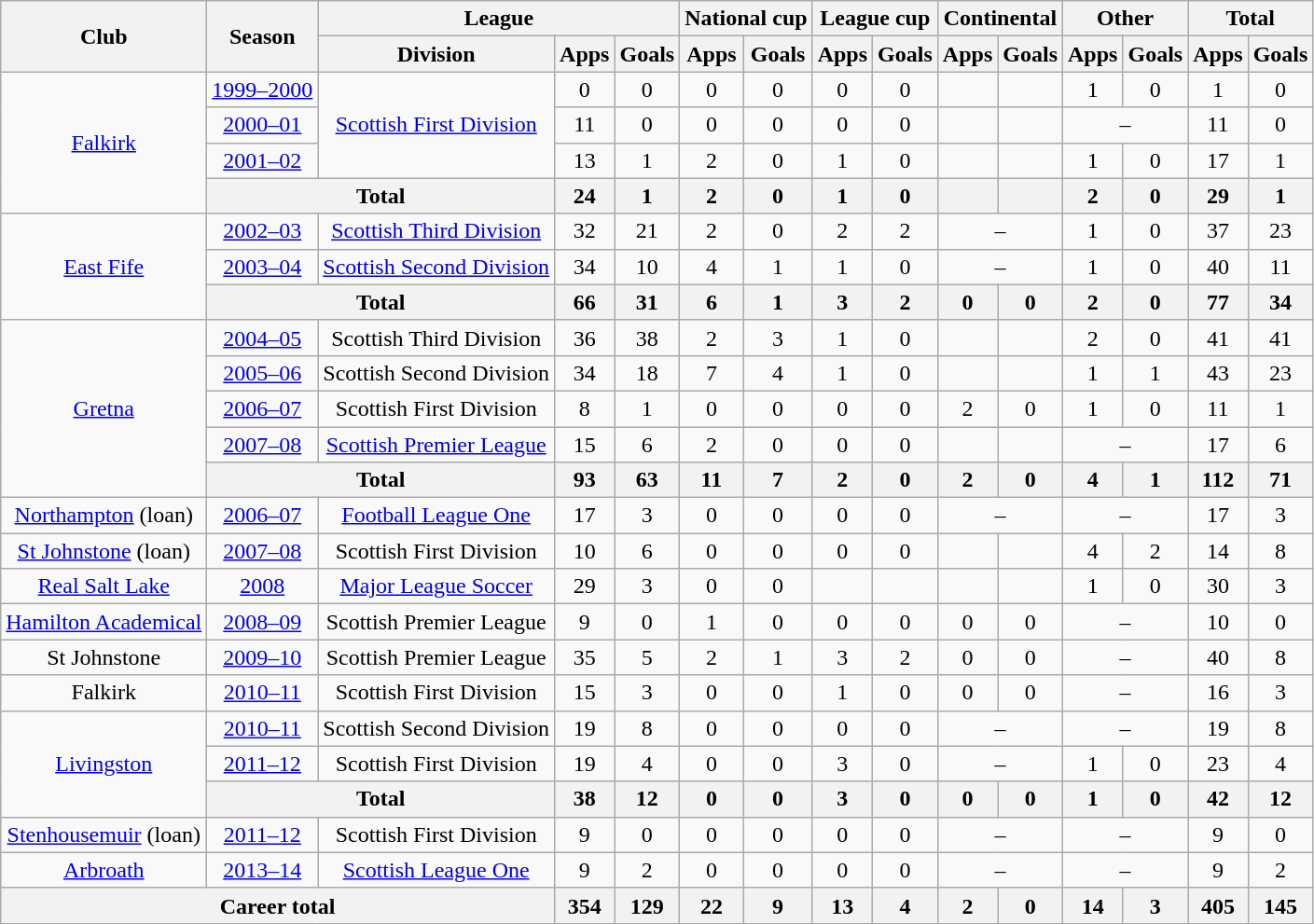<table class="wikitable" style="text-align:center">
<tr>
<th rowspan="2">Club</th>
<th rowspan="2">Season</th>
<th colspan="3">League</th>
<th colspan="2">National cup</th>
<th colspan="2">League cup</th>
<th colspan="2">Continental</th>
<th colspan="2">Other</th>
<th colspan="2">Total</th>
</tr>
<tr>
<th>Division</th>
<th>Apps</th>
<th>Goals</th>
<th>Apps</th>
<th>Goals</th>
<th>Apps</th>
<th>Goals</th>
<th>Apps</th>
<th>Goals</th>
<th>Apps</th>
<th>Goals</th>
<th>Apps</th>
<th>Goals</th>
</tr>
<tr>
<td rowspan="4"><a href='#'>Falkirk</a></td>
<td><a href='#'>1999–2000</a></td>
<td rowspan="3"><a href='#'>Scottish First Division</a></td>
<td>0</td>
<td>0</td>
<td>0</td>
<td>0</td>
<td>0</td>
<td>0</td>
<td></td>
<td></td>
<td>1</td>
<td>0</td>
<td>1</td>
<td>0</td>
</tr>
<tr>
<td><a href='#'>2000–01</a></td>
<td>11</td>
<td>0</td>
<td>0</td>
<td>0</td>
<td>0</td>
<td>0</td>
<td></td>
<td></td>
<td colspan="2">–</td>
<td>11</td>
<td>0</td>
</tr>
<tr>
<td><a href='#'>2001–02</a></td>
<td>13</td>
<td>1</td>
<td>2</td>
<td>0</td>
<td>1</td>
<td>0</td>
<td></td>
<td></td>
<td>1</td>
<td>0</td>
<td>17</td>
<td>1</td>
</tr>
<tr>
<th colspan="2">Total</th>
<th>24</th>
<th>1</th>
<th>2</th>
<th>0</th>
<th>1</th>
<th>0</th>
<th></th>
<th></th>
<th>2</th>
<th>0</th>
<th>29</th>
<th>1</th>
</tr>
<tr>
<td rowspan="3"><a href='#'>East Fife</a></td>
<td><a href='#'>2002–03</a></td>
<td><a href='#'>Scottish Third Division</a></td>
<td>32</td>
<td>21</td>
<td>2</td>
<td>0</td>
<td>2</td>
<td>2</td>
<td colspan="2">–</td>
<td>1</td>
<td>0</td>
<td>37</td>
<td>23</td>
</tr>
<tr>
<td><a href='#'>2003–04</a></td>
<td><a href='#'>Scottish Second Division</a></td>
<td>34</td>
<td>10</td>
<td>4</td>
<td>1</td>
<td>1</td>
<td>0</td>
<td colspan="2">–</td>
<td>1</td>
<td>0</td>
<td>40</td>
<td>11</td>
</tr>
<tr>
<th colspan="2">Total</th>
<th>66</th>
<th>31</th>
<th>6</th>
<th>1</th>
<th>3</th>
<th>2</th>
<th>0</th>
<th>0</th>
<th>2</th>
<th>0</th>
<th>77</th>
<th>34</th>
</tr>
<tr>
<td rowspan="5"><a href='#'>Gretna</a></td>
<td><a href='#'>2004–05</a></td>
<td>Scottish Third Division</td>
<td>36</td>
<td>38</td>
<td>2</td>
<td>3</td>
<td>1</td>
<td>0</td>
<td></td>
<td></td>
<td>2</td>
<td>0</td>
<td>41</td>
<td>41</td>
</tr>
<tr>
<td><a href='#'>2005–06</a></td>
<td>Scottish Second Division</td>
<td>34</td>
<td>18</td>
<td>7</td>
<td>4</td>
<td>1</td>
<td>0</td>
<td></td>
<td></td>
<td>1</td>
<td>1</td>
<td>43</td>
<td>23</td>
</tr>
<tr>
<td><a href='#'>2006–07</a></td>
<td>Scottish First Division</td>
<td>8</td>
<td>1</td>
<td>0</td>
<td>0</td>
<td>0</td>
<td>0</td>
<td>2</td>
<td>0</td>
<td>1</td>
<td>0</td>
<td>11</td>
<td>1</td>
</tr>
<tr>
<td><a href='#'>2007–08</a></td>
<td><a href='#'>Scottish Premier League</a></td>
<td>15</td>
<td>6</td>
<td>2</td>
<td>0</td>
<td>0</td>
<td>0</td>
<td></td>
<td></td>
<td colspan="2">–</td>
<td>17</td>
<td>6</td>
</tr>
<tr>
<th colspan="2">Total</th>
<th>93</th>
<th>63</th>
<th>11</th>
<th>7</th>
<th>2</th>
<th>0</th>
<th>2</th>
<th>0</th>
<th>4</th>
<th>1</th>
<th>112</th>
<th>71</th>
</tr>
<tr>
<td><a href='#'>Northampton</a> (loan)</td>
<td><a href='#'>2006–07</a></td>
<td><a href='#'>Football League One</a></td>
<td>17</td>
<td>3</td>
<td>0</td>
<td>0</td>
<td>0</td>
<td>0</td>
<td colspan="2">–</td>
<td colspan="2">–</td>
<td>17</td>
<td>3</td>
</tr>
<tr>
<td><a href='#'>St Johnstone</a> (loan)</td>
<td><a href='#'>2007–08</a></td>
<td>Scottish First Division</td>
<td>10</td>
<td>6</td>
<td>0</td>
<td>0</td>
<td>0</td>
<td>0</td>
<td></td>
<td></td>
<td>4</td>
<td>2</td>
<td>14</td>
<td>8</td>
</tr>
<tr>
<td><a href='#'>Real Salt Lake</a></td>
<td><a href='#'>2008</a></td>
<td><a href='#'>Major League Soccer</a></td>
<td>29</td>
<td>3</td>
<td>0</td>
<td>0</td>
<td></td>
<td></td>
<td></td>
<td></td>
<td>1</td>
<td>0</td>
<td>30</td>
<td>3</td>
</tr>
<tr>
<td><a href='#'>Hamilton Academical</a></td>
<td><a href='#'>2008–09</a></td>
<td>Scottish Premier League</td>
<td>9</td>
<td>0</td>
<td>1</td>
<td>0</td>
<td>0</td>
<td>0</td>
<td>0</td>
<td>0</td>
<td colspan="2">–</td>
<td>10</td>
<td>0</td>
</tr>
<tr>
<td>St Johnstone</td>
<td><a href='#'>2009–10</a></td>
<td>Scottish Premier League</td>
<td>35</td>
<td>5</td>
<td>2</td>
<td>1</td>
<td>3</td>
<td>2</td>
<td>0</td>
<td>0</td>
<td colspan="2">–</td>
<td>40</td>
<td>8</td>
</tr>
<tr>
<td>Falkirk</td>
<td><a href='#'>2010–11</a></td>
<td>Scottish First Division</td>
<td>15</td>
<td>3</td>
<td>0</td>
<td>0</td>
<td>1</td>
<td>0</td>
<td>0</td>
<td>0</td>
<td colspan="2">–</td>
<td>16</td>
<td>3</td>
</tr>
<tr>
<td rowspan="3"><a href='#'>Livingston</a></td>
<td><a href='#'>2010–11</a></td>
<td>Scottish Second Division</td>
<td>19</td>
<td>8</td>
<td>0</td>
<td>0</td>
<td>0</td>
<td>0</td>
<td colspan="2">–</td>
<td colspan="2">–</td>
<td>19</td>
<td>8</td>
</tr>
<tr>
<td><a href='#'>2011–12</a></td>
<td>Scottish First Division</td>
<td>19</td>
<td>4</td>
<td>0</td>
<td>0</td>
<td>3</td>
<td>0</td>
<td colspan="2">–</td>
<td>1</td>
<td>0</td>
<td>23</td>
<td>4</td>
</tr>
<tr>
<th colspan="2">Total</th>
<th>38</th>
<th>12</th>
<th>0</th>
<th>0</th>
<th>3</th>
<th>0</th>
<th>0</th>
<th>0</th>
<th>1</th>
<th>0</th>
<th>42</th>
<th>12</th>
</tr>
<tr>
<td><a href='#'>Stenhousemuir</a> (loan)</td>
<td><a href='#'>2011–12</a></td>
<td>Scottish First Division</td>
<td>9</td>
<td>0</td>
<td>0</td>
<td>0</td>
<td>0</td>
<td>0</td>
<td colspan="2">–</td>
<td colspan="2">–</td>
<td>9</td>
<td>0</td>
</tr>
<tr>
<td><a href='#'>Arbroath</a></td>
<td><a href='#'>2013–14</a></td>
<td><a href='#'>Scottish League One</a></td>
<td>9</td>
<td>2</td>
<td>0</td>
<td>0</td>
<td>0</td>
<td>0</td>
<td colspan="2">–</td>
<td colspan="2">–</td>
<td>9</td>
<td>2</td>
</tr>
<tr>
<th colspan="3">Career total</th>
<th>354</th>
<th>129</th>
<th>22</th>
<th>9</th>
<th>13</th>
<th>4</th>
<th>2</th>
<th>0</th>
<th>14</th>
<th>3</th>
<th>405</th>
<th>145</th>
</tr>
</table>
